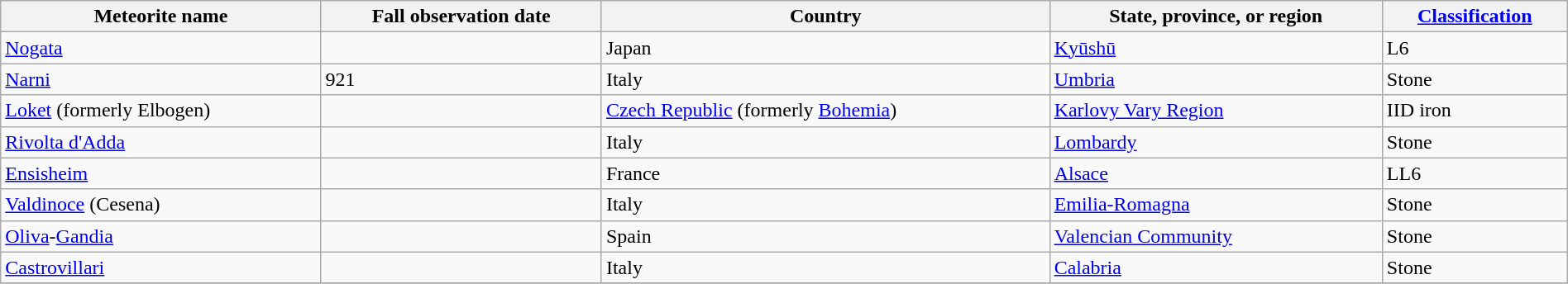<table class="wikitable sortable" style="width:100%;margin:0.5em 0;">
<tr>
<th scope="col">Meteorite name</th>
<th scope="col">Fall observation date</th>
<th scope="col">Country</th>
<th scope="col">State, province, or region</th>
<th scope="col"><a href='#'>Classification</a></th>
</tr>
<tr id="x-Nogata">
<td><a href='#'>Nogata</a></td>
<td></td>
<td>Japan</td>
<td><a href='#'>Kyūshū</a></td>
<td>L6</td>
</tr>
<tr id="x-Narni">
<td><a href='#'>Narni</a></td>
<td>921</td>
<td>Italy</td>
<td><a href='#'>Umbria</a></td>
<td>Stone</td>
</tr>
<tr id="x-Elbogen">
<td><a href='#'>Loket</a> (formerly Elbogen)</td>
<td></td>
<td><a href='#'>Czech Republic</a> (formerly <a href='#'>Bohemia</a>)</td>
<td><a href='#'>Karlovy Vary Region</a></td>
<td>IID iron</td>
</tr>
<tr id="x-Rivolta-de-Bassi">
<td><a href='#'>Rivolta d'Adda</a></td>
<td></td>
<td>Italy</td>
<td><a href='#'>Lombardy</a></td>
<td>Stone</td>
</tr>
<tr id="x-Ensisheim">
<td><a href='#'>Ensisheim</a></td>
<td></td>
<td>France</td>
<td><a href='#'>Alsace</a></td>
<td>LL6</td>
</tr>
<tr id="x-Valdinoce">
<td><a href='#'>Valdinoce</a> (Cesena)</td>
<td></td>
<td>Italy</td>
<td><a href='#'>Emilia-Romagna</a></td>
<td>Stone</td>
</tr>
<tr id="x-Oliva-Gandia">
<td><a href='#'>Oliva</a>-<a href='#'>Gandia</a></td>
<td></td>
<td>Spain</td>
<td><a href='#'>Valencian Community</a></td>
<td>Stone</td>
</tr>
<tr id="x-Castrovillari">
<td><a href='#'>Castrovillari</a></td>
<td></td>
<td>Italy</td>
<td><a href='#'>Calabria</a></td>
<td>Stone</td>
</tr>
<tr id="x-Jalandhar">
</tr>
</table>
